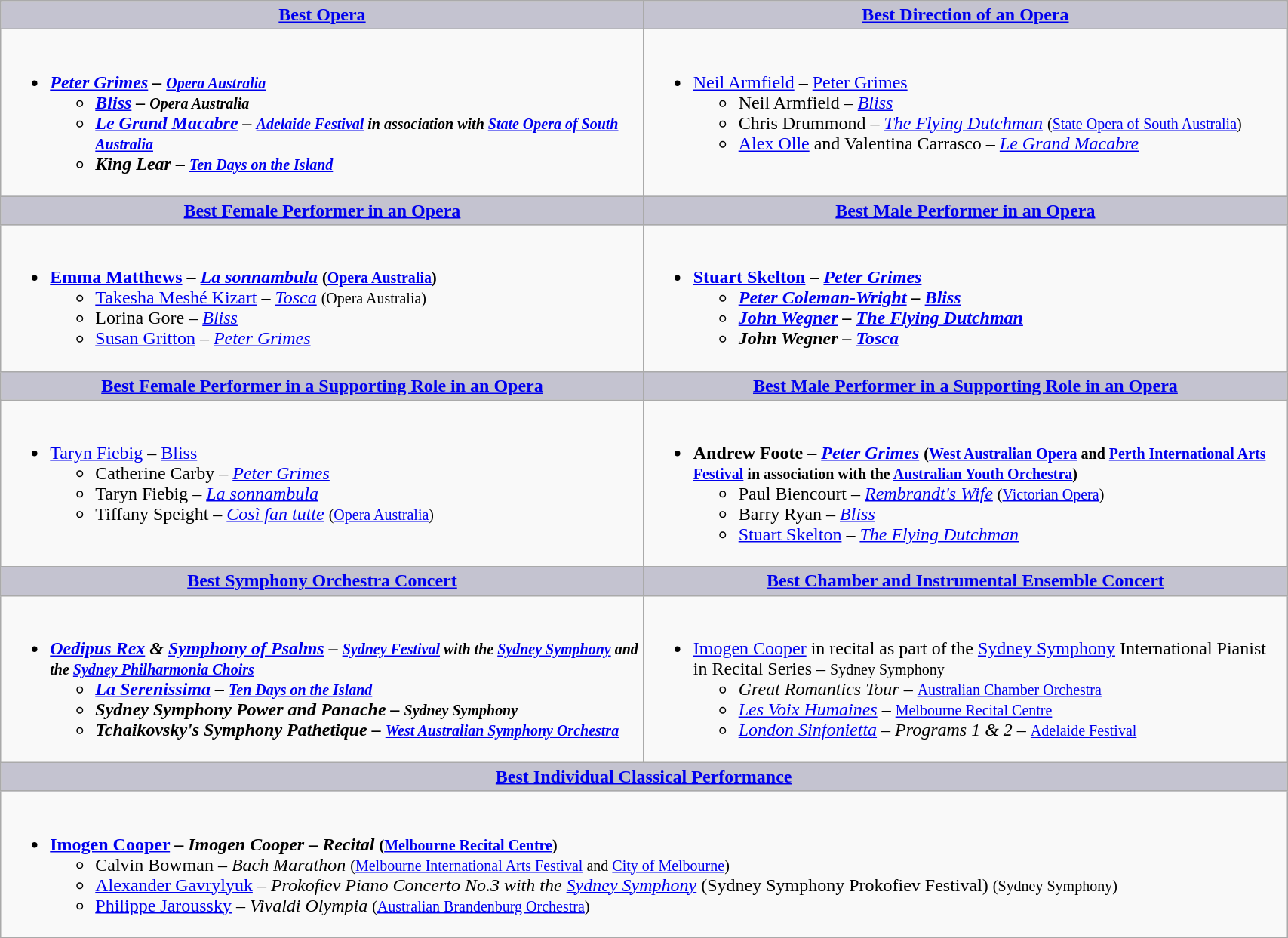<table class=wikitable width="90%" border="1" cellpadding="5" cellspacing="0" align="centre">
<tr>
<th style="background:#C4C3D0;width:50%"><a href='#'>Best Opera</a></th>
<th style="background:#C4C3D0;width:50%"><a href='#'>Best Direction of an Opera</a></th>
</tr>
<tr>
<td valign="top"><br><ul><li><strong><em><a href='#'>Peter Grimes</a><em> – <small><a href='#'>Opera Australia</a></small><strong><ul><li></em><a href='#'>Bliss</a><em> – <small>Opera Australia</small></li><li></em><a href='#'>Le Grand Macabre</a><em> – <small><a href='#'>Adelaide Festival</a> in association with <a href='#'>State Opera of South Australia</a></small></li><li></em>King Lear<em> – <small><a href='#'>Ten Days on the Island</a></small></li></ul></li></ul></td>
<td valign="top"><br><ul><li></strong><a href='#'>Neil Armfield</a> – </em><a href='#'>Peter Grimes</a></em></strong><ul><li>Neil Armfield – <em><a href='#'>Bliss</a></em></li><li>Chris Drummond – <em><a href='#'>The Flying Dutchman</a></em> <small>(<a href='#'>State Opera of South Australia</a>)</small></li><li><a href='#'>Alex Olle</a> and Valentina Carrasco – <em><a href='#'>Le Grand Macabre</a></em></li></ul></li></ul></td>
</tr>
<tr>
<th style="background:#C4C3D0;width:50%"><a href='#'>Best Female Performer in an Opera</a></th>
<th style="background:#C4C3D0;width:50%"><a href='#'>Best Male Performer in an Opera</a></th>
</tr>
<tr>
<td valign="top"><br><ul><li><strong><a href='#'>Emma Matthews</a> – <em><a href='#'>La sonnambula</a></em> <small>(<a href='#'>Opera Australia</a>)</small></strong><ul><li><a href='#'>Takesha Meshé Kizart</a> – <em><a href='#'>Tosca</a></em> <small>(Opera Australia)</small></li><li>Lorina Gore – <em><a href='#'>Bliss</a></em></li><li><a href='#'>Susan Gritton</a> – <em><a href='#'>Peter Grimes</a></em></li></ul></li></ul></td>
<td valign="top"><br><ul><li><strong><a href='#'>Stuart Skelton</a> – <em><a href='#'>Peter Grimes</a><strong><em><ul><li><a href='#'>Peter Coleman-Wright</a> – </em><a href='#'>Bliss</a><em></li><li><a href='#'>John Wegner</a> – </em><a href='#'>The Flying Dutchman</a><em></li><li>John Wegner – </em><a href='#'>Tosca</a><em></li></ul></li></ul></td>
</tr>
<tr>
<th style="background:#C4C3D0;width:50%"><a href='#'>Best Female Performer in a Supporting Role in an Opera</a></th>
<th style="background:#C4C3D0;width:50%"><a href='#'>Best Male Performer in a Supporting Role in an Opera</a></th>
</tr>
<tr>
<td valign="top"><br><ul><li></strong><a href='#'>Taryn Fiebig</a> – </em><a href='#'>Bliss</a></em></strong><ul><li>Catherine Carby – <em><a href='#'>Peter Grimes</a></em></li><li>Taryn Fiebig – <em><a href='#'>La sonnambula</a></em></li><li>Tiffany Speight – <em><a href='#'>Così fan tutte</a></em> <small>(<a href='#'>Opera Australia</a>)</small></li></ul></li></ul></td>
<td valign="top"><br><ul><li><strong>Andrew Foote – <em><a href='#'>Peter Grimes</a></em> <small>(<a href='#'>West Australian Opera</a> and <a href='#'>Perth International Arts Festival</a> in association with the <a href='#'>Australian Youth Orchestra</a>)</small></strong><ul><li>Paul Biencourt – <em><a href='#'>Rembrandt's Wife</a></em> <small>(<a href='#'>Victorian Opera</a>)</small></li><li>Barry Ryan – <em><a href='#'>Bliss</a></em></li><li><a href='#'>Stuart Skelton</a> – <em><a href='#'>The Flying Dutchman</a></em></li></ul></li></ul></td>
</tr>
<tr>
<th style="background:#C4C3D0;width:50%"><a href='#'>Best Symphony Orchestra Concert</a></th>
<th style="background:#C4C3D0;"><a href='#'>Best Chamber and Instrumental Ensemble Concert</a></th>
</tr>
<tr>
<td valign="top"><br><ul><li><strong><em><a href='#'>Oedipus Rex</a> & <a href='#'>Symphony of Psalms</a><em> – <small><a href='#'>Sydney Festival</a> with the <a href='#'>Sydney Symphony</a> and the <a href='#'>Sydney Philharmonia Choirs</a></small><strong><ul><li></em><a href='#'>La Serenissima</a><em> – <small><a href='#'>Ten Days on the Island</a></small></li><li></em>Sydney Symphony Power and Panache<em> – <small>Sydney Symphony</small></li><li></em>Tchaikovsky's Symphony Pathetique<em> – <small><a href='#'>West Australian Symphony Orchestra</a></small></li></ul></li></ul></td>
<td valign="top"><br><ul><li></em></strong><a href='#'>Imogen Cooper</a> in recital as part of the <a href='#'>Sydney Symphony</a> International Pianist in Recital Series</em> – <small>Sydney Symphony</small></strong><ul><li><em>Great Romantics Tour</em> – <small><a href='#'>Australian Chamber Orchestra</a></small></li><li><em><a href='#'>Les Voix Humaines</a></em> – <small><a href='#'>Melbourne Recital Centre</a></small></li><li><em><a href='#'>London Sinfonietta</a> – Programs 1 & 2</em> – <small><a href='#'>Adelaide Festival</a></small></li></ul></li></ul></td>
</tr>
<tr>
<th colspan="2" style="background:#C4C3D0;"><a href='#'>Best Individual Classical Performance</a></th>
</tr>
<tr>
<td colspan=2 valign="top"><br><ul><li><strong><a href='#'>Imogen Cooper</a> – <em>Imogen Cooper – Recital</em> <small>(<a href='#'>Melbourne Recital Centre</a>)</small></strong><ul><li>Calvin Bowman – <em>Bach Marathon</em> <small>(<a href='#'>Melbourne International Arts Festival</a> and <a href='#'>City of Melbourne</a>)</small></li><li><a href='#'>Alexander Gavrylyuk</a> – <em>Prokofiev Piano Concerto No.3 with the <a href='#'>Sydney Symphony</a></em> (Sydney Symphony Prokofiev Festival) <small>(Sydney Symphony)</small></li><li><a href='#'>Philippe Jaroussky</a> – <em>Vivaldi Olympia</em> <small>(<a href='#'>Australian Brandenburg Orchestra</a>)</small></li></ul></li></ul></td>
</tr>
</table>
